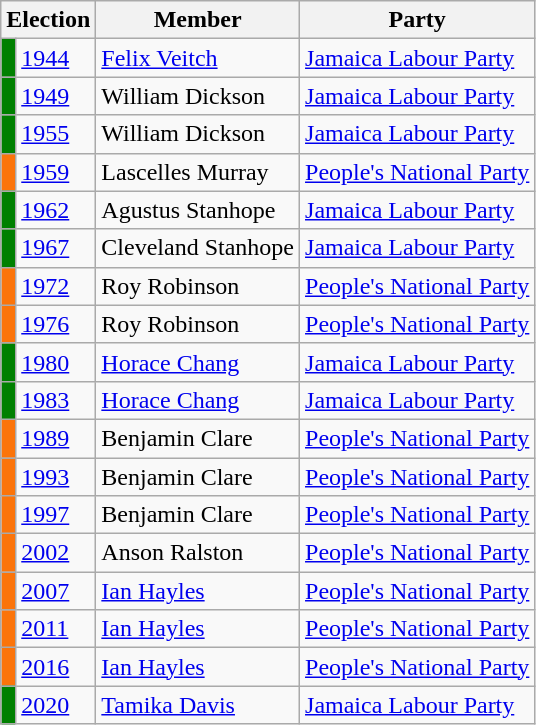<table class="wikitable">
<tr>
<th colspan="2">Election</th>
<th>Member</th>
<th>Party</th>
</tr>
<tr>
<td style="background-color: green"></td>
<td><a href='#'>1944</a></td>
<td><a href='#'>Felix Veitch</a></td>
<td><a href='#'>Jamaica Labour Party</a></td>
</tr>
<tr>
<td style="background-color: green"></td>
<td><a href='#'>1949</a></td>
<td>William Dickson</td>
<td><a href='#'>Jamaica Labour Party</a></td>
</tr>
<tr>
<td style="background-color: green"></td>
<td><a href='#'>1955</a></td>
<td>William Dickson</td>
<td><a href='#'>Jamaica Labour Party</a></td>
</tr>
<tr>
<td style="background-color: #fb740a"></td>
<td><a href='#'>1959</a></td>
<td>Lascelles Murray</td>
<td><a href='#'>People's National Party</a></td>
</tr>
<tr>
<td style="background-color: green"></td>
<td><a href='#'>1962</a></td>
<td>Agustus Stanhope</td>
<td><a href='#'>Jamaica Labour Party</a></td>
</tr>
<tr>
<td style="background-color: green"></td>
<td><a href='#'>1967</a></td>
<td>Cleveland Stanhope</td>
<td><a href='#'>Jamaica Labour Party</a></td>
</tr>
<tr>
<td style="background-color: #fb740a""></td>
<td><a href='#'>1972</a></td>
<td>Roy Robinson</td>
<td><a href='#'>People's National Party</a></td>
</tr>
<tr>
<td style="background-color: #fb740a"></td>
<td><a href='#'>1976</a></td>
<td>Roy Robinson</td>
<td><a href='#'>People's National Party</a></td>
</tr>
<tr>
<td style="background-color: green"></td>
<td><a href='#'>1980</a></td>
<td><a href='#'>Horace Chang</a></td>
<td><a href='#'>Jamaica Labour Party</a></td>
</tr>
<tr>
<td style="background-color: green"></td>
<td><a href='#'>1983</a></td>
<td><a href='#'>Horace Chang</a></td>
<td><a href='#'>Jamaica Labour Party</a></td>
</tr>
<tr>
<td style="background-color: #fb740a"></td>
<td><a href='#'>1989</a></td>
<td>Benjamin Clare</td>
<td><a href='#'>People's National Party</a></td>
</tr>
<tr>
<td style="background-color: #fb740a"></td>
<td><a href='#'>1993</a></td>
<td>Benjamin Clare</td>
<td><a href='#'>People's National Party</a></td>
</tr>
<tr>
<td style="background-color: #fb740a"></td>
<td><a href='#'>1997</a></td>
<td>Benjamin Clare</td>
<td><a href='#'>People's National Party</a></td>
</tr>
<tr>
<td style="background-color: #fb740a"></td>
<td><a href='#'>2002</a></td>
<td>Anson Ralston</td>
<td><a href='#'>People's National Party</a></td>
</tr>
<tr>
<td style="background-color: #fb740a"></td>
<td><a href='#'>2007</a></td>
<td><a href='#'>Ian Hayles</a></td>
<td><a href='#'>People's National Party</a></td>
</tr>
<tr>
<td style="background-color: #fb740a"></td>
<td><a href='#'>2011</a></td>
<td><a href='#'>Ian Hayles</a></td>
<td><a href='#'>People's National Party</a></td>
</tr>
<tr>
<td style="background-color: #fb740a"></td>
<td><a href='#'>2016</a></td>
<td><a href='#'>Ian Hayles</a></td>
<td><a href='#'>People's National Party</a></td>
</tr>
<tr>
<td style="background-color: green"></td>
<td><a href='#'>2020</a></td>
<td><a href='#'>Tamika Davis</a></td>
<td><a href='#'>Jamaica Labour Party</a></td>
</tr>
</table>
